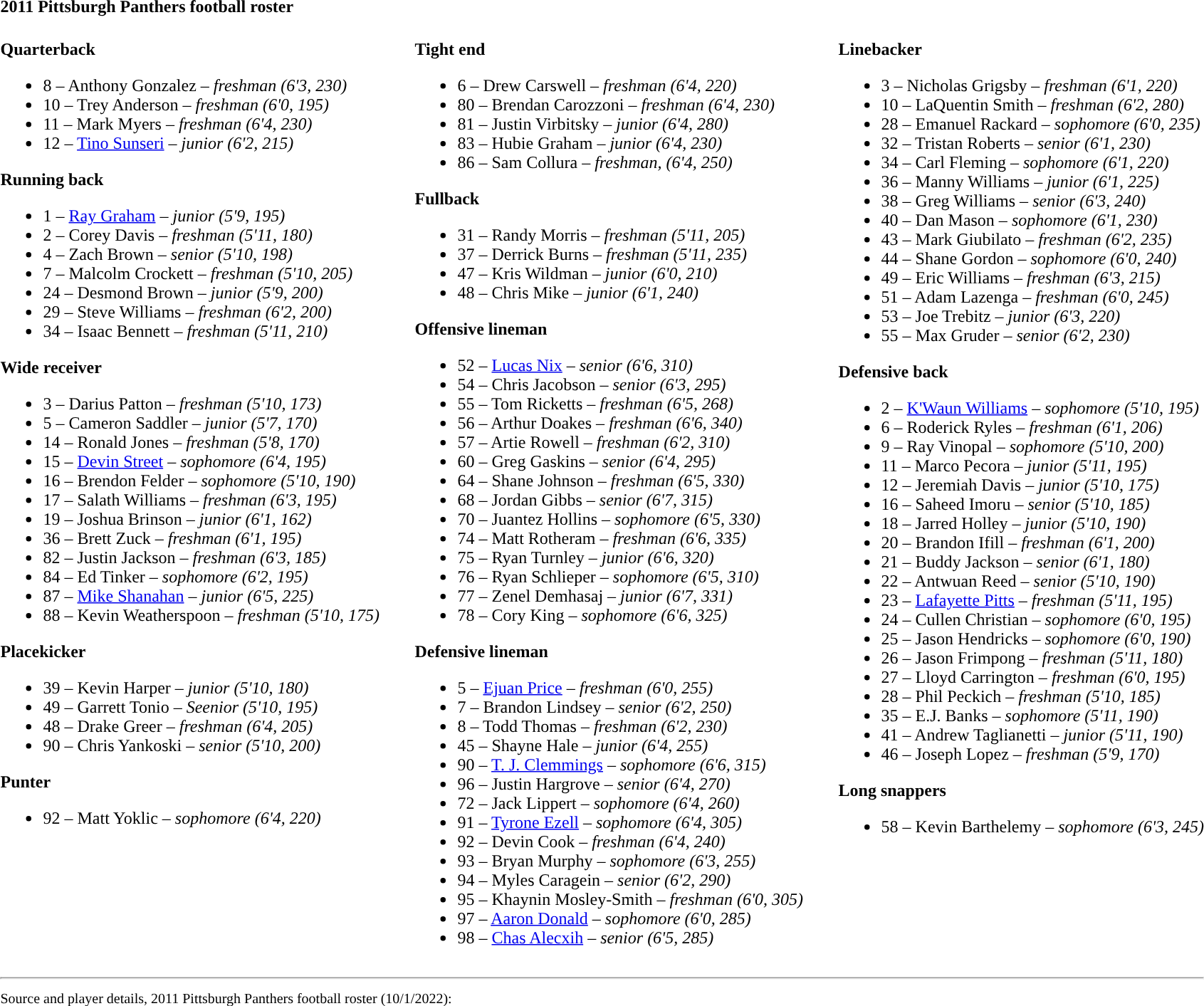<table class="toccolours" style="text-align: left;">
<tr>
<td colspan=11><strong>2011 Pittsburgh Panthers football roster</strong></td>
</tr>
<tr>
<td valign="top"><br><strong>Quarterback</strong><ul><li>8 – Anthony Gonzalez – <em> freshman (6'3, 230)</em></li><li>10 – Trey Anderson – <em>freshman (6'0, 195)</em></li><li>11 – Mark Myers – <em> freshman (6'4, 230)</em></li><li>12 – <a href='#'>Tino Sunseri</a> – <em> junior (6'2, 215)</em></li></ul><strong>Running back</strong><ul><li>1 – <a href='#'>Ray Graham</a> – <em>junior (5'9, 195)</em></li><li>2 – Corey Davis – <em>freshman (5'11, 180)</em></li><li>4 – Zach Brown – <em> senior (5'10, 198)</em></li><li>7 – Malcolm Crockett – <em>freshman (5'10, 205)</em></li><li>24 – Desmond Brown – <em>junior (5'9, 200)</em></li><li>29 – Steve Williams – <em>freshman (6'2, 200)</em></li><li>34 – Isaac Bennett – <em>freshman (5'11, 210)</em></li></ul><strong>Wide receiver</strong><ul><li>3 – Darius Patton – <em>freshman (5'10, 173)</em></li><li>5 – Cameron Saddler – <em> junior (5'7, 170)</em></li><li>14 – Ronald Jones – <em>freshman (5'8, 170)</em></li><li>15 – <a href='#'>Devin Street</a> – <em> sophomore (6'4, 195)</em></li><li>16 – Brendon Felder – <em>sophomore (5'10, 190)</em></li><li>17 – Salath Williams – <em> freshman (6'3, 195)</em></li><li>19 – Joshua Brinson – <em>junior (6'1, 162)</em></li><li>36 – Brett Zuck – <em> freshman (6'1, 195)</em></li><li>82 – Justin Jackson – <em>freshman (6'3, 185)</em></li><li>84 – Ed Tinker – <em> sophomore (6'2, 195)</em></li><li>87 – <a href='#'>Mike Shanahan</a> – <em> junior (6'5, 225)</em></li><li>88 – Kevin Weatherspoon – <em> freshman (5'10, 175)</em></li></ul><strong>Placekicker</strong><ul><li>39 – Kevin Harper – <em> junior (5'10, 180)</em></li><li>49 – Garrett Tonio – <em> Seenior (5'10, 195)</em></li><li>48 – Drake Greer – <em> freshman (6'4, 205)</em></li><li>90 – Chris Yankoski – <em> senior (5'10, 200)</em></li></ul><strong>Punter</strong><ul><li>92 – Matt Yoklic – <em> sophomore (6'4, 220)</em></li></ul></td>
<td width="25"> </td>
<td valign="top"><br><strong>Tight end</strong><ul><li>6 – Drew Carswell – <em> freshman (6'4, 220)</em></li><li>80 – Brendan Carozzoni – <em> freshman (6'4, 230)</em></li><li>81 – Justin Virbitsky – <em> junior (6'4, 280)</em></li><li>83 – Hubie Graham – <em> junior (6'4, 230)</em></li><li>86 – Sam Collura – <em>freshman, (6'4, 250)</em></li></ul><strong>Fullback</strong><ul><li>31 – Randy Morris – <em> freshman (5'11, 205)</em></li><li>37 – Derrick Burns – <em> freshman (5'11, 235)</em></li><li>47 – Kris Wildman – <em> junior (6'0, 210)</em></li><li>48 – Chris Mike – <em> junior (6'1, 240)</em></li></ul><strong>Offensive lineman</strong><ul><li>52 – <a href='#'>Lucas Nix</a> – <em>senior (6'6, 310)</em></li><li>54 – Chris Jacobson – <em> senior (6'3, 295)</em></li><li>55 – Tom Ricketts – <em> freshman (6'5, 268)</em></li><li>56 – Arthur Doakes – <em> freshman (6'6, 340)</em></li><li>57 – Artie Rowell – <em>freshman (6'2, 310)</em></li><li>60 – Greg Gaskins – <em> senior (6'4, 295)</em></li><li>64 – Shane Johnson – <em> freshman (6'5, 330)</em></li><li>68 – Jordan Gibbs – <em> senior (6'7, 315)</em></li><li>70 – Juantez Hollins – <em> sophomore (6'5, 330)</em></li><li>74 – Matt Rotheram – <em> freshman (6'6, 335)</em></li><li>75 – Ryan Turnley – <em> junior (6'6, 320)</em></li><li>76 – Ryan Schlieper – <em> sophomore (6'5, 310)</em></li><li>77 – Zenel Demhasaj – <em>junior (6'7, 331)</em></li><li>78 – Cory King – <em> sophomore (6'6, 325)</em></li></ul><strong>Defensive lineman</strong><ul><li>5 – <a href='#'>Ejuan Price</a> – <em>freshman (6'0, 255)</em></li><li>7 – Brandon Lindsey – <em> senior (6'2, 250)</em></li><li>8 – Todd Thomas – <em> freshman (6'2, 230)</em></li><li>45 – Shayne Hale – <em> junior (6'4, 255)</em></li><li>90 – <a href='#'>T. J. Clemmings</a> – <em>sophomore (6'6, 315)</em></li><li>96 – Justin Hargrove – <em> senior (6'4, 270)</em></li><li>72 – Jack Lippert – <em> sophomore (6'4, 260)</em></li><li>91 – <a href='#'>Tyrone Ezell</a> – <em> sophomore (6'4, 305)</em></li><li>92 – Devin Cook – <em>freshman (6'4, 240)</em></li><li>93 – Bryan Murphy – <em>sophomore (6'3, 255)</em></li><li>94 – Myles Caragein – <em> senior (6'2, 290)</em></li><li>95 – Khaynin Mosley-Smith – <em>freshman (6'0, 305)</em></li><li>97 – <a href='#'>Aaron Donald</a> – <em>sophomore (6'0, 285)</em></li><li>98 – <a href='#'>Chas Alecxih</a> – <em> senior (6'5, 285)</em></li></ul></td>
<td width="25"> </td>
<td valign="top"><br><strong>Linebacker</strong><ul><li>3 – Nicholas Grigsby – <em>freshman (6'1, 220)</em></li><li>10 – LaQuentin Smith – <em>freshman (6'2, 280)</em></li><li>28 – Emanuel Rackard – <em> sophomore (6'0, 235)</em></li><li>32 – Tristan Roberts – <em> senior (6'1, 230)</em></li><li>34 – Carl Fleming – <em> sophomore (6'1, 220)</em></li><li>36 – Manny Williams – <em> junior (6'1, 225)</em></li><li>38 – Greg Williams – <em> senior (6'3, 240)</em></li><li>40 – Dan Mason – <em> sophomore (6'1, 230)</em></li><li>43 – Mark Giubilato – <em> freshman (6'2, 235)</em></li><li>44 – Shane Gordon – <em> sophomore (6'0, 240)</em></li><li>49 – Eric Williams – <em> freshman (6'3, 215)</em></li><li>51 – Adam Lazenga – <em> freshman (6'0, 245)</em></li><li>53 – Joe Trebitz – <em> junior (6'3, 220)</em></li><li>55 – Max Gruder – <em> senior (6'2, 230)</em></li></ul><strong>Defensive back</strong><ul><li>2 – <a href='#'>K'Waun Williams</a> – <em>sophomore (5'10, 195)</em></li><li>6 – Roderick Ryles – <em>freshman (6'1, 206)</em></li><li>9 – Ray Vinopal – <em>sophomore (5'10, 200)</em></li><li>11 – Marco Pecora – <em> junior (5'11, 195)</em></li><li>12 – Jeremiah Davis – <em> junior (5'10, 175)</em></li><li>16 – Saheed Imoru – <em>senior (5'10, 185)</em></li><li>18 – Jarred Holley – <em> junior (5'10, 190)</em></li><li>20 – Brandon Ifill – <em> freshman (6'1, 200)</em></li><li>21 – Buddy Jackson – <em> senior (6'1, 180)</em></li><li>22 – Antwuan Reed – <em>senior (5'10, 190)</em></li><li>23 – <a href='#'>Lafayette Pitts</a> – <em>freshman (5'11, 195)</em></li><li>24 – Cullen Christian – <em>sophomore (6'0, 195)</em></li><li>25 – Jason Hendricks – <em> sophomore (6'0, 190)</em></li><li>26 – Jason Frimpong – <em>freshman (5'11, 180)</em></li><li>27 – Lloyd Carrington – <em>freshman (6'0, 195)</em></li><li>28 – Phil Peckich – <em> freshman (5'10, 185)</em></li><li>35 – E.J. Banks – <em> sophomore (5'11, 190)</em></li><li>41 – Andrew Taglianetti – <em> junior (5'11, 190)</em></li><li>46 – Joseph Lopez – <em> freshman (5'9, 170)</em></li></ul><strong>Long snappers</strong><ul><li>58 – Kevin Barthelemy – <em> sophomore (6'3, 245)</em></li></ul></td>
</tr>
<tr>
<td colspan="7"><hr><small>Source and player details, 2011 Pittsburgh Panthers football roster (10/1/2022):</small></td>
</tr>
</table>
